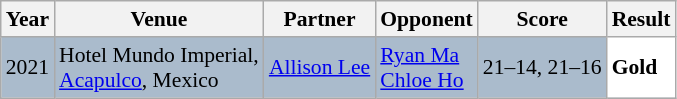<table class="sortable wikitable" style="font-size: 90%;">
<tr>
<th>Year</th>
<th>Venue</th>
<th>Partner</th>
<th>Opponent</th>
<th>Score</th>
<th>Result</th>
</tr>
<tr style="background:#AABBCC">
<td align="center">2021</td>
<td align="left">Hotel Mundo Imperial,<br><a href='#'>Acapulco</a>, Mexico</td>
<td align="left"> <a href='#'>Allison Lee</a></td>
<td align="left"> <a href='#'>Ryan Ma</a><br> <a href='#'>Chloe Ho</a></td>
<td align="left">21–14, 21–16</td>
<td style="text-align:left; background:white"> <strong>Gold</strong></td>
</tr>
</table>
